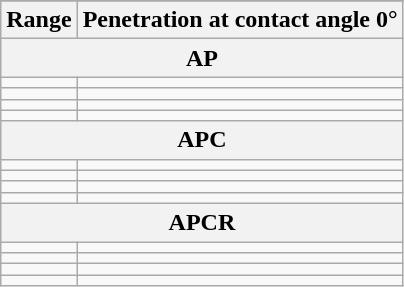<table class="wikitable">
<tr style="vertical-align:top; text-align:center;">
</tr>
<tr style="vertical-align:top; text-align:center;">
<th style="width="33%">Range</th>
<th style="width="33%">Penetration at contact angle 0°</th>
</tr>
<tr style="vertical-align:top; text-align:center;">
<th colspan="2">AP</th>
</tr>
<tr style="vertical-align:top; text-align:center;">
<td></td>
<td></td>
</tr>
<tr style="vertical-align:top; text-align:center;">
<td></td>
<td></td>
</tr>
<tr style="vertical-align:top; text-align:center;">
<td></td>
<td></td>
</tr>
<tr style="vertical-align:top; text-align:center;">
<td></td>
<td></td>
</tr>
<tr style="vertical-align:top; text-align:center;">
<th colspan="2">APC</th>
</tr>
<tr style="vertical-align:top; text-align:center;">
<td></td>
<td></td>
</tr>
<tr style="vertical-align:top; text-align:center;">
<td></td>
<td></td>
</tr>
<tr style="vertical-align:top; text-align:center;">
<td></td>
<td></td>
</tr>
<tr style="vertical-align:top; text-align:center;">
<td></td>
<td></td>
</tr>
<tr style="vertical-align:top; text-align:center;">
<th colspan="2">APCR</th>
</tr>
<tr style="vertical-align:top; text-align:center;">
<td></td>
<td></td>
</tr>
<tr style="vertical-align:top; text-align:center;">
<td></td>
<td></td>
</tr>
<tr style="vertical-align:top; text-align:center;">
<td></td>
<td></td>
</tr>
<tr style="vertical-align:top; text-align:center;">
<td></td>
<td></td>
</tr>
</table>
